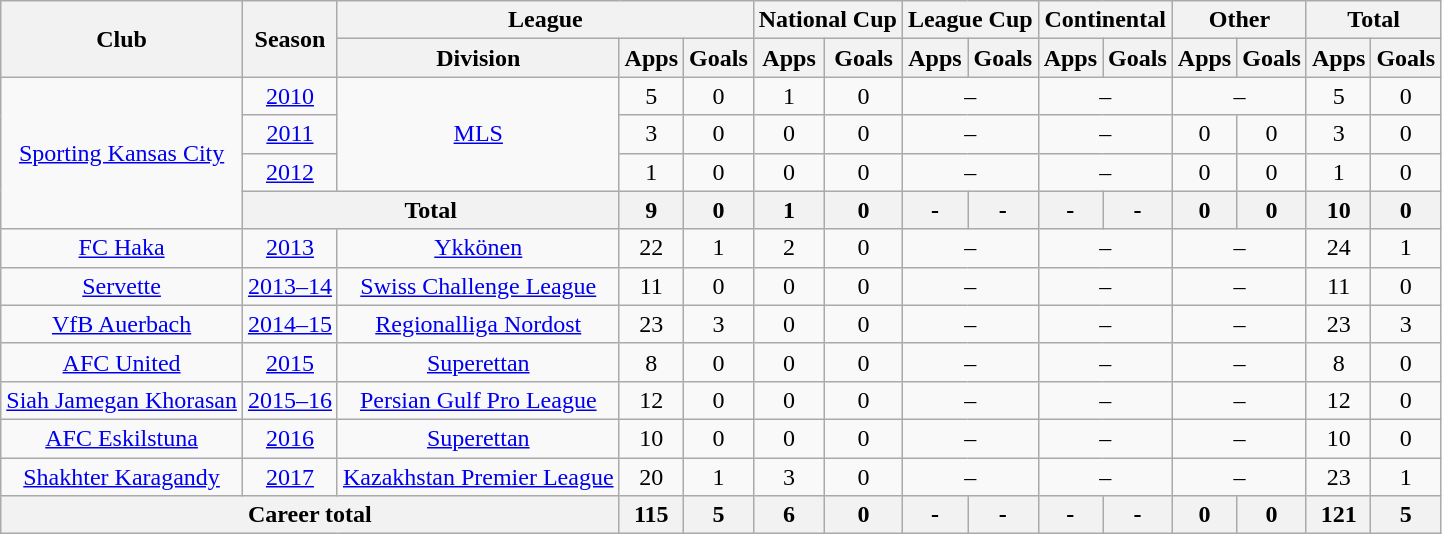<table class="wikitable" style="text-align: center;">
<tr>
<th rowspan="2">Club</th>
<th rowspan="2">Season</th>
<th colspan="3">League</th>
<th colspan="2">National Cup</th>
<th colspan="2">League Cup</th>
<th colspan="2">Continental</th>
<th colspan="2">Other</th>
<th colspan="2">Total</th>
</tr>
<tr>
<th>Division</th>
<th>Apps</th>
<th>Goals</th>
<th>Apps</th>
<th>Goals</th>
<th>Apps</th>
<th>Goals</th>
<th>Apps</th>
<th>Goals</th>
<th>Apps</th>
<th>Goals</th>
<th>Apps</th>
<th>Goals</th>
</tr>
<tr>
<td rowspan="4" valign="center"><a href='#'>Sporting Kansas City</a></td>
<td><a href='#'>2010</a></td>
<td rowspan="3" valign="center"><a href='#'>MLS</a></td>
<td>5</td>
<td>0</td>
<td>1</td>
<td>0</td>
<td colspan="2">–</td>
<td colspan="2">–</td>
<td colspan="2">–</td>
<td>5</td>
<td>0</td>
</tr>
<tr>
<td><a href='#'>2011</a></td>
<td>3</td>
<td>0</td>
<td>0</td>
<td>0</td>
<td colspan="2">–</td>
<td colspan="2">–</td>
<td>0</td>
<td>0</td>
<td>3</td>
<td>0</td>
</tr>
<tr>
<td><a href='#'>2012</a></td>
<td>1</td>
<td>0</td>
<td>0</td>
<td>0</td>
<td colspan="2">–</td>
<td colspan="2">–</td>
<td>0</td>
<td>0</td>
<td>1</td>
<td>0</td>
</tr>
<tr>
<th colspan="2">Total</th>
<th>9</th>
<th>0</th>
<th>1</th>
<th>0</th>
<th>-</th>
<th>-</th>
<th>-</th>
<th>-</th>
<th>0</th>
<th>0</th>
<th>10</th>
<th>0</th>
</tr>
<tr>
<td valign="center"><a href='#'>FC Haka</a></td>
<td><a href='#'>2013</a></td>
<td><a href='#'>Ykkönen</a></td>
<td>22</td>
<td>1</td>
<td>2</td>
<td>0</td>
<td colspan="2">–</td>
<td colspan="2">–</td>
<td colspan="2">–</td>
<td>24</td>
<td>1</td>
</tr>
<tr>
<td valign="center"><a href='#'>Servette</a></td>
<td><a href='#'>2013–14</a></td>
<td><a href='#'>Swiss Challenge League</a></td>
<td>11</td>
<td>0</td>
<td>0</td>
<td>0</td>
<td colspan="2">–</td>
<td colspan="2">–</td>
<td colspan="2">–</td>
<td>11</td>
<td>0</td>
</tr>
<tr>
<td valign="center"><a href='#'>VfB Auerbach</a></td>
<td><a href='#'>2014–15</a></td>
<td><a href='#'>Regionalliga Nordost</a></td>
<td>23</td>
<td>3</td>
<td>0</td>
<td>0</td>
<td colspan="2">–</td>
<td colspan="2">–</td>
<td colspan="2">–</td>
<td>23</td>
<td>3</td>
</tr>
<tr>
<td valign="center"><a href='#'>AFC United</a></td>
<td><a href='#'>2015</a></td>
<td><a href='#'>Superettan</a></td>
<td>8</td>
<td>0</td>
<td>0</td>
<td>0</td>
<td colspan="2">–</td>
<td colspan="2">–</td>
<td colspan="2">–</td>
<td>8</td>
<td>0</td>
</tr>
<tr>
<td valign="center"><a href='#'>Siah Jamegan Khorasan</a></td>
<td><a href='#'>2015–16</a></td>
<td><a href='#'>Persian Gulf Pro League</a></td>
<td>12</td>
<td>0</td>
<td>0</td>
<td>0</td>
<td colspan="2">–</td>
<td colspan="2">–</td>
<td colspan="2">–</td>
<td>12</td>
<td>0</td>
</tr>
<tr>
<td valign="center"><a href='#'>AFC Eskilstuna</a></td>
<td><a href='#'>2016</a></td>
<td><a href='#'>Superettan</a></td>
<td>10</td>
<td>0</td>
<td>0</td>
<td>0</td>
<td colspan="2">–</td>
<td colspan="2">–</td>
<td colspan="2">–</td>
<td>10</td>
<td>0</td>
</tr>
<tr>
<td valign="center"><a href='#'>Shakhter Karagandy</a></td>
<td><a href='#'>2017</a></td>
<td><a href='#'>Kazakhstan Premier League</a></td>
<td>20</td>
<td>1</td>
<td>3</td>
<td>0</td>
<td colspan="2">–</td>
<td colspan="2">–</td>
<td colspan="2">–</td>
<td>23</td>
<td>1</td>
</tr>
<tr>
<th colspan="3">Career total</th>
<th>115</th>
<th>5</th>
<th>6</th>
<th>0</th>
<th>-</th>
<th>-</th>
<th>-</th>
<th>-</th>
<th>0</th>
<th>0</th>
<th>121</th>
<th>5</th>
</tr>
</table>
